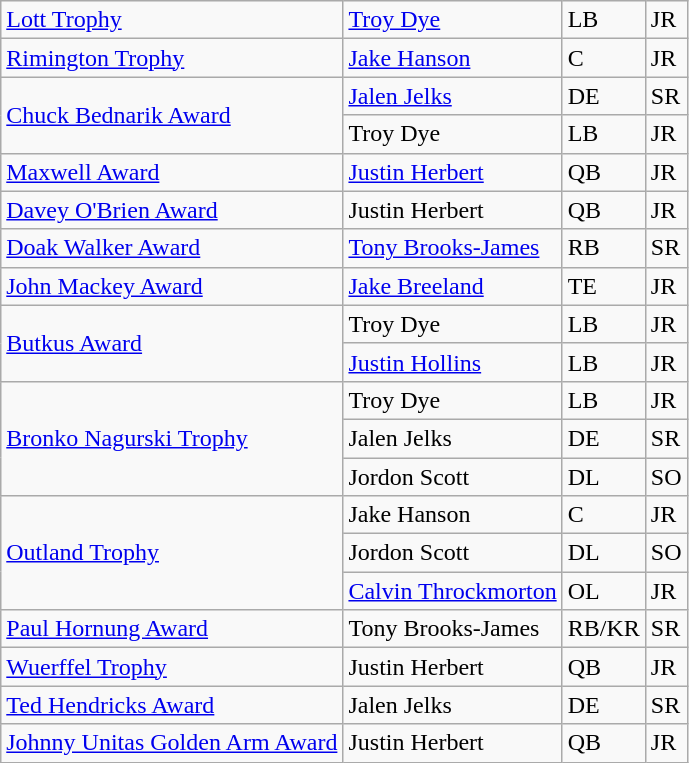<table class="wikitable">
<tr>
<td><a href='#'>Lott Trophy</a></td>
<td><a href='#'>Troy Dye</a></td>
<td>LB</td>
<td>JR</td>
</tr>
<tr>
<td><a href='#'>Rimington Trophy</a></td>
<td><a href='#'>Jake Hanson</a></td>
<td>C</td>
<td>JR</td>
</tr>
<tr>
<td rowspan=2><a href='#'>Chuck Bednarik Award</a></td>
<td><a href='#'>Jalen Jelks</a></td>
<td>DE</td>
<td>SR</td>
</tr>
<tr>
<td>Troy Dye</td>
<td>LB</td>
<td>JR</td>
</tr>
<tr>
<td><a href='#'>Maxwell Award</a></td>
<td><a href='#'>Justin Herbert</a></td>
<td>QB</td>
<td>JR</td>
</tr>
<tr>
<td><a href='#'>Davey O'Brien Award</a></td>
<td>Justin Herbert</td>
<td>QB</td>
<td>JR</td>
</tr>
<tr>
<td><a href='#'>Doak Walker Award</a></td>
<td><a href='#'>Tony Brooks-James</a></td>
<td>RB</td>
<td>SR</td>
</tr>
<tr>
<td><a href='#'>John Mackey Award</a></td>
<td><a href='#'>Jake Breeland</a></td>
<td>TE</td>
<td>JR</td>
</tr>
<tr>
<td rowspan=2><a href='#'>Butkus Award</a></td>
<td>Troy Dye</td>
<td>LB</td>
<td>JR</td>
</tr>
<tr>
<td><a href='#'>Justin Hollins</a></td>
<td>LB</td>
<td>JR</td>
</tr>
<tr>
<td rowspan=3><a href='#'>Bronko Nagurski Trophy</a></td>
<td>Troy Dye</td>
<td>LB</td>
<td>JR</td>
</tr>
<tr>
<td>Jalen Jelks</td>
<td>DE</td>
<td>SR</td>
</tr>
<tr>
<td>Jordon Scott</td>
<td>DL</td>
<td>SO</td>
</tr>
<tr>
<td rowspan=3><a href='#'>Outland Trophy</a></td>
<td>Jake Hanson</td>
<td>C</td>
<td>JR</td>
</tr>
<tr>
<td>Jordon Scott</td>
<td>DL</td>
<td>SO</td>
</tr>
<tr>
<td><a href='#'>Calvin Throckmorton</a></td>
<td>OL</td>
<td>JR</td>
</tr>
<tr>
<td><a href='#'>Paul Hornung Award</a></td>
<td>Tony Brooks-James</td>
<td>RB/KR</td>
<td>SR</td>
</tr>
<tr>
<td><a href='#'>Wuerffel Trophy</a></td>
<td>Justin Herbert</td>
<td>QB</td>
<td>JR</td>
</tr>
<tr>
<td><a href='#'>Ted Hendricks Award</a></td>
<td>Jalen Jelks</td>
<td>DE</td>
<td>SR</td>
</tr>
<tr>
<td><a href='#'>Johnny Unitas Golden Arm Award</a></td>
<td>Justin Herbert</td>
<td>QB</td>
<td>JR</td>
</tr>
</table>
